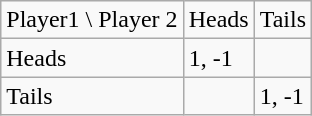<table class="wikitable">
<tr>
<td>Player1 \  Player 2</td>
<td>Heads</td>
<td>Tails</td>
</tr>
<tr>
<td>Heads</td>
<td>1, -1</td>
<td></td>
</tr>
<tr>
<td>Tails</td>
<td></td>
<td>1, -1</td>
</tr>
</table>
